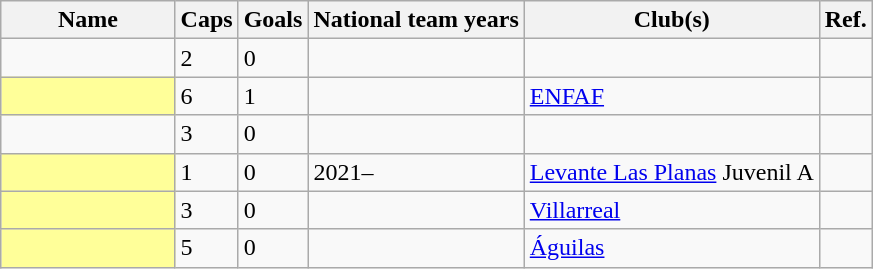<table class="wikitable sortable">
<tr>
<th width="20%">Name</th>
<th>Caps</th>
<th>Goals</th>
<th>National team years</th>
<th>Club(s)</th>
<th>Ref.</th>
</tr>
<tr>
<td></td>
<td>2</td>
<td>0</td>
<td></td>
<td></td>
<td></td>
</tr>
<tr>
<td scope="row" style="background-color:#FFFF99" align="left"><strong></strong></td>
<td>6</td>
<td>1</td>
<td></td>
<td> <a href='#'>ENFAF</a></td>
<td></td>
</tr>
<tr>
<td></td>
<td>3</td>
<td>0</td>
<td></td>
<td></td>
<td></td>
</tr>
<tr>
<td scope="row" style="background-color:#FFFF99" align="left"><strong></strong></td>
<td>1</td>
<td>0</td>
<td>2021–</td>
<td> <a href='#'>Levante Las Planas</a> Juvenil A</td>
<td></td>
</tr>
<tr>
<td scope="row" style="background-color:#FFFF99" align="left"><strong></strong></td>
<td>3</td>
<td>0</td>
<td></td>
<td> <a href='#'>Villarreal</a></td>
<td></td>
</tr>
<tr>
<td scope="row" style="background-color:#FFFF99" align="left"><strong></strong></td>
<td>5</td>
<td>0</td>
<td></td>
<td> <a href='#'>Águilas</a></td>
<td></td>
</tr>
</table>
